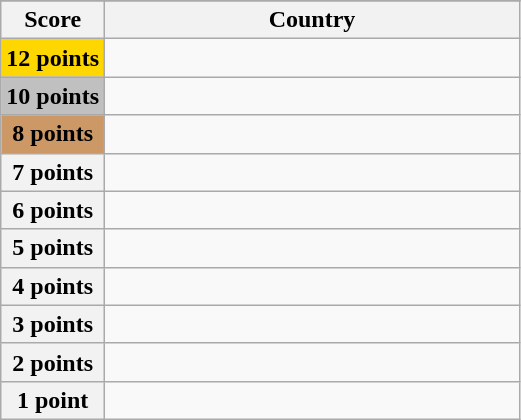<table class="wikitable">
<tr>
</tr>
<tr>
<th scope="col" width="20%">Score</th>
<th scope="col">Country</th>
</tr>
<tr>
<th scope="row" style="background:gold">12 points</th>
<td></td>
</tr>
<tr>
<th scope="row" style="background:silver">10 points</th>
<td></td>
</tr>
<tr>
<th scope="row" style="background:#CC9966">8 points</th>
<td></td>
</tr>
<tr>
<th scope="row">7 points</th>
<td></td>
</tr>
<tr>
<th scope="row">6 points</th>
<td></td>
</tr>
<tr>
<th scope="row">5 points</th>
<td></td>
</tr>
<tr>
<th scope="row">4 points</th>
<td></td>
</tr>
<tr>
<th scope="row">3 points</th>
<td></td>
</tr>
<tr>
<th scope="row">2 points</th>
<td></td>
</tr>
<tr>
<th scope="row">1 point</th>
<td></td>
</tr>
</table>
